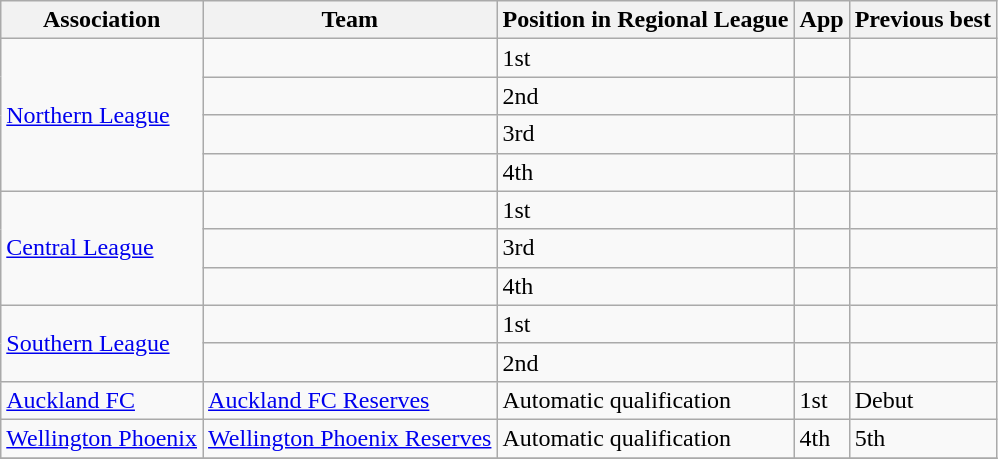<table class="wikitable">
<tr>
<th>Association</th>
<th>Team</th>
<th>Position in Regional League</th>
<th>App </th>
<th>Previous best </th>
</tr>
<tr>
<td rowspan=4><a href='#'>Northern League</a> </td>
<td></td>
<td>1st</td>
<td></td>
<td></td>
</tr>
<tr>
<td></td>
<td>2nd</td>
<td></td>
<td></td>
</tr>
<tr>
<td></td>
<td>3rd</td>
<td></td>
<td></td>
</tr>
<tr>
<td></td>
<td>4th</td>
<td></td>
<td></td>
</tr>
<tr>
<td rowspan=3><a href='#'>Central League</a> </td>
<td></td>
<td>1st</td>
<td></td>
<td></td>
</tr>
<tr>
<td></td>
<td>3rd</td>
<td></td>
<td></td>
</tr>
<tr>
<td></td>
<td>4th</td>
<td></td>
<td></td>
</tr>
<tr>
<td rowspan=2><a href='#'>Southern League</a> </td>
<td></td>
<td>1st</td>
<td></td>
<td></td>
</tr>
<tr>
<td></td>
<td>2nd</td>
<td></td>
<td></td>
</tr>
<tr>
<td><a href='#'>Auckland FC</a> </td>
<td><a href='#'>Auckland FC Reserves</a></td>
<td>Automatic qualification</td>
<td>1st</td>
<td>Debut</td>
</tr>
<tr>
<td><a href='#'>Wellington Phoenix</a> </td>
<td><a href='#'>Wellington Phoenix Reserves</a></td>
<td>Automatic qualification</td>
<td>4th </td>
<td>5th </td>
</tr>
<tr>
</tr>
</table>
